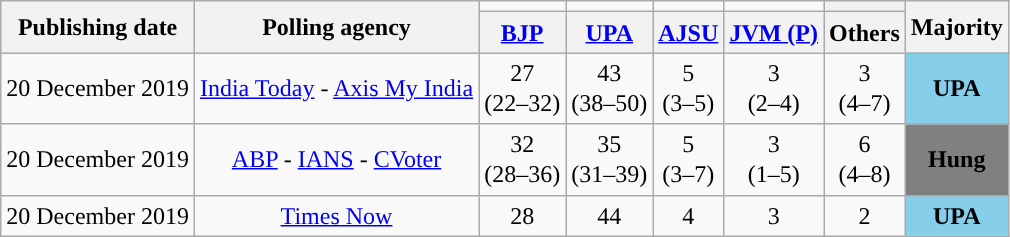<table class="wikitable sortable" style="text-align:center;font-size:100%;line-height:20px;">
<tr>
<th rowspan=2>Publishing date</th>
<th rowspan=2>Polling agency</th>
<td></td>
<td></td>
<td></td>
<td></td>
<th></th>
<th rowspan=2>Majority</th>
</tr>
<tr>
<th><a href='#'>BJP</a></th>
<th><a href='#'>UPA</a></th>
<th><a href='#'>AJSU</a></th>
<th><a href='#'>JVM (P)</a></th>
<th>Others</th>
</tr>
<tr>
<td>20 December 2019</td>
<td><a href='#'>India Today</a> - <a href='#'>Axis My India</a></td>
<td>27<br>(22–32)</td>
<td>43<br>(38–50)</td>
<td>5<br>(3–5)</td>
<td>3<br>(2–4)</td>
<td>3<br>(4–7)</td>
<td bgcolor="skyblue"><strong>UPA</strong></td>
</tr>
<tr>
<td>20 December 2019</td>
<td><a href='#'>ABP</a> - <a href='#'>IANS</a> - <a href='#'>CVoter</a></td>
<td>32<br>(28–36)</td>
<td>35<br>(31–39)</td>
<td>5<br>(3–7)</td>
<td>3<br>(1–5)</td>
<td>6<br>(4–8)</td>
<td bgcolor="grey"><strong>Hung</strong></td>
</tr>
<tr>
<td>20 December 2019</td>
<td><a href='#'>Times Now</a></td>
<td>28</td>
<td>44</td>
<td>4</td>
<td>3</td>
<td>2</td>
<td bgcolor="skyblue"><strong>UPA</strong></td>
</tr>
</table>
